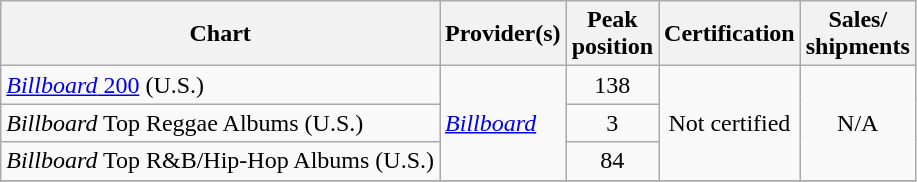<table class="wikitable">
<tr>
<th align="center">Chart</th>
<th align="center">Provider(s)</th>
<th align="center">Peak<br>position</th>
<th align="center">Certification</th>
<th align="center">Sales/<br>shipments</th>
</tr>
<tr>
<td align="left"><a href='#'><em>Billboard</em> 200</a> (U.S.)</td>
<td align="left" rowspan="3"><em><a href='#'>Billboard</a></em></td>
<td align="center">138</td>
<td align="center" rowspan="3">Not certified</td>
<td align="center" rowspan="3">N/A</td>
</tr>
<tr>
<td align="left"><em>Billboard</em> Top Reggae Albums (U.S.)</td>
<td align="center">3</td>
</tr>
<tr>
<td align="left"><em>Billboard</em> Top R&B/Hip-Hop Albums (U.S.)</td>
<td align="center">84</td>
</tr>
<tr>
</tr>
</table>
